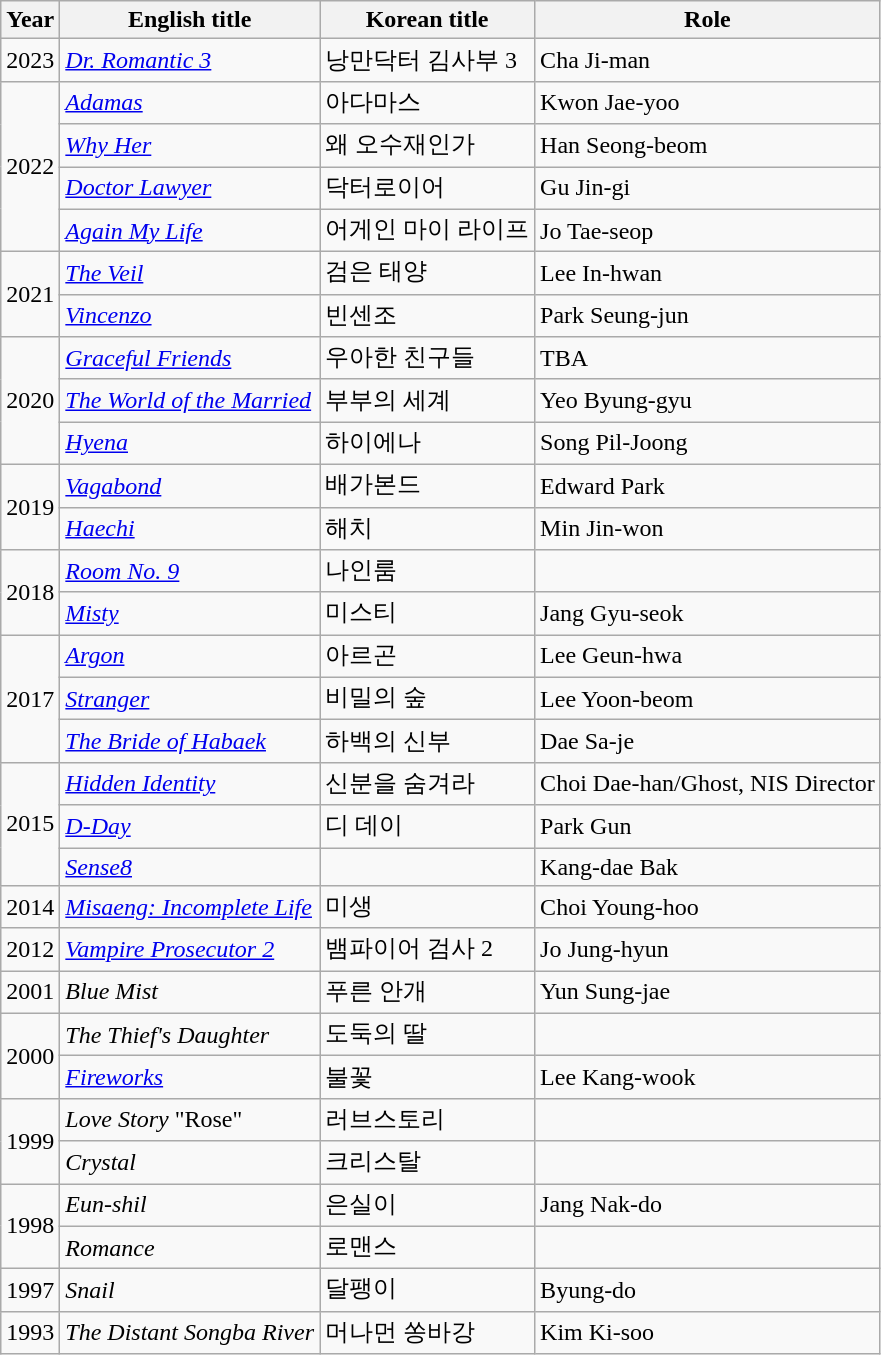<table class="wikitable sortable" border="1">
<tr>
<th>Year</th>
<th>English title</th>
<th Korean language>Korean title</th>
<th>Role</th>
</tr>
<tr>
<td>2023</td>
<td><a href='#'><em>Dr. Romantic 3</em></a></td>
<td>낭만닥터 김사부 3</td>
<td>Cha Ji-man</td>
</tr>
<tr>
<td rowspan="4">2022</td>
<td><em><a href='#'>Adamas</a></em></td>
<td>아다마스</td>
<td>Kwon Jae-yoo</td>
</tr>
<tr>
<td><em><a href='#'>Why Her</a></em></td>
<td>왜 오수재인가</td>
<td>Han Seong-beom</td>
</tr>
<tr>
<td><em><a href='#'>Doctor Lawyer</a></em></td>
<td>닥터로이어</td>
<td>Gu Jin-gi</td>
</tr>
<tr>
<td><em><a href='#'>Again My Life</a></em></td>
<td>어게인 마이 라이프</td>
<td>Jo Tae-seop</td>
</tr>
<tr>
<td rowspan="2">2021</td>
<td><em><a href='#'>The Veil</a></em></td>
<td>검은 태양</td>
<td>Lee In-hwan</td>
</tr>
<tr>
<td><em><a href='#'>Vincenzo</a></em></td>
<td>빈센조</td>
<td>Park Seung-jun</td>
</tr>
<tr>
<td rowspan="3">2020</td>
<td><em><a href='#'>Graceful Friends</a></em></td>
<td>우아한 친구들</td>
<td>TBA</td>
</tr>
<tr>
<td><em><a href='#'>The World of the Married</a></em></td>
<td>부부의 세계</td>
<td>Yeo Byung-gyu</td>
</tr>
<tr>
<td><em><a href='#'>Hyena</a></em></td>
<td>하이에나</td>
<td>Song Pil-Joong</td>
</tr>
<tr>
<td rowspan="2">2019</td>
<td><em><a href='#'>Vagabond</a></em></td>
<td>배가본드</td>
<td>Edward Park</td>
</tr>
<tr>
<td><em><a href='#'>Haechi</a></em></td>
<td>해치</td>
<td>Min Jin-won</td>
</tr>
<tr>
<td rowspan="2">2018</td>
<td><em><a href='#'>Room No. 9</a></em></td>
<td>나인룸</td>
<td></td>
</tr>
<tr>
<td><em><a href='#'>Misty</a></em></td>
<td>미스티</td>
<td>Jang Gyu-seok</td>
</tr>
<tr>
<td rowspan="3">2017</td>
<td><em><a href='#'>Argon</a></em></td>
<td>아르곤</td>
<td>Lee Geun-hwa</td>
</tr>
<tr>
<td><em><a href='#'>Stranger</a></em></td>
<td>비밀의 숲</td>
<td>Lee Yoon-beom</td>
</tr>
<tr>
<td><em><a href='#'>The Bride of Habaek</a></em></td>
<td>하백의 신부</td>
<td>Dae Sa-je</td>
</tr>
<tr>
<td rowspan="3">2015</td>
<td><em><a href='#'>Hidden Identity</a></em></td>
<td>신분을 숨겨라</td>
<td>Choi Dae-han/Ghost, NIS Director</td>
</tr>
<tr>
<td><em><a href='#'>D-Day</a></em></td>
<td>디 데이</td>
<td>Park Gun</td>
</tr>
<tr>
<td><em><a href='#'>Sense8</a></em></td>
<td></td>
<td>Kang-dae Bak</td>
</tr>
<tr>
<td>2014</td>
<td><em><a href='#'>Misaeng: Incomplete Life</a></em></td>
<td>미생</td>
<td>Choi Young-hoo</td>
</tr>
<tr>
<td>2012</td>
<td><em><a href='#'>Vampire Prosecutor 2</a></em></td>
<td>뱀파이어 검사 2</td>
<td>Jo Jung-hyun</td>
</tr>
<tr>
<td>2001</td>
<td><em>Blue Mist</em></td>
<td>푸른 안개</td>
<td>Yun Sung-jae</td>
</tr>
<tr>
<td rowspan="2">2000</td>
<td><em>The Thief's Daughter</em></td>
<td>도둑의 딸</td>
<td></td>
</tr>
<tr>
<td><em><a href='#'>Fireworks</a></em></td>
<td>불꽃</td>
<td>Lee Kang-wook</td>
</tr>
<tr>
<td rowspan="2">1999</td>
<td><em>Love Story</em> "Rose"</td>
<td>러브스토리</td>
<td></td>
</tr>
<tr>
<td><em>Crystal</em></td>
<td>크리스탈</td>
<td></td>
</tr>
<tr>
<td rowspan="2">1998</td>
<td><em>Eun-shil</em></td>
<td>은실이</td>
<td>Jang Nak-do</td>
</tr>
<tr>
<td><em>Romance</em></td>
<td>로맨스</td>
<td></td>
</tr>
<tr>
<td>1997</td>
<td><em>Snail</em></td>
<td>달팽이</td>
<td>Byung-do</td>
</tr>
<tr>
<td>1993</td>
<td><em>The Distant Songba River</em></td>
<td>머나먼 쏭바강</td>
<td>Kim Ki-soo</td>
</tr>
</table>
